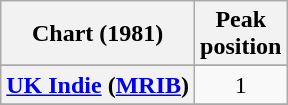<table class="wikitable sortable plainrowheaders" style="text-align:center">
<tr>
<th scope="col">Chart (1981)</th>
<th scope="col">Peak<br>position</th>
</tr>
<tr>
</tr>
<tr>
</tr>
<tr>
<th scope="row"><a href='#'>UK Indie</a> (<a href='#'>MRIB</a>)</th>
<td>1</td>
</tr>
<tr>
</tr>
</table>
